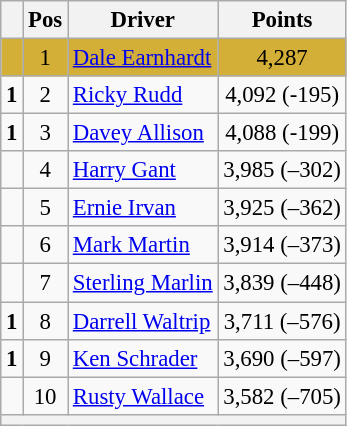<table class="wikitable" style="font-size: 95%;">
<tr>
<th></th>
<th>Pos</th>
<th>Driver</th>
<th>Points</th>
</tr>
<tr style="background:#D4AF37;">
<td align="left"></td>
<td style="text-align:center;">1</td>
<td><a href='#'>Dale Earnhardt</a></td>
<td style="text-align:center;">4,287</td>
</tr>
<tr>
<td align="left">  <strong>1</strong></td>
<td style="text-align:center;">2</td>
<td><a href='#'>Ricky Rudd</a></td>
<td style="text-align:center;">4,092 (-195)</td>
</tr>
<tr>
<td align="left">  <strong>1</strong></td>
<td style="text-align:center;">3</td>
<td><a href='#'>Davey Allison</a></td>
<td style="text-align:center;">4,088 (-199)</td>
</tr>
<tr>
<td align="left"></td>
<td style="text-align:center;">4</td>
<td><a href='#'>Harry Gant</a></td>
<td style="text-align:center;">3,985 (–302)</td>
</tr>
<tr>
<td align="left"></td>
<td style="text-align:center;">5</td>
<td><a href='#'>Ernie Irvan</a></td>
<td style="text-align:center;">3,925 (–362)</td>
</tr>
<tr>
<td align="left"></td>
<td style="text-align:center;">6</td>
<td><a href='#'>Mark Martin</a></td>
<td style="text-align:center;">3,914 (–373)</td>
</tr>
<tr>
<td align="left"></td>
<td style="text-align:center;">7</td>
<td><a href='#'>Sterling Marlin</a></td>
<td style="text-align:center;">3,839 (–448)</td>
</tr>
<tr>
<td align="left">  <strong>1</strong></td>
<td style="text-align:center;">8</td>
<td><a href='#'>Darrell Waltrip</a></td>
<td style="text-align:center;">3,711 (–576)</td>
</tr>
<tr>
<td align="left">  <strong>1</strong></td>
<td style="text-align:center;">9</td>
<td><a href='#'>Ken Schrader</a></td>
<td style="text-align:center;">3,690 (–597)</td>
</tr>
<tr>
<td align="left"></td>
<td style="text-align:center;">10</td>
<td><a href='#'>Rusty Wallace</a></td>
<td style="text-align:center;">3,582 (–705)</td>
</tr>
<tr class="sortbottom">
<th colspan="9"></th>
</tr>
</table>
